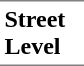<table border=0 cellspacing=0 cellpadding=3>
<tr>
<td style="border-bottom:solid 1px gray;border-top:solid 1px gray;" width=50 valign=top><strong>Street Level</strong></td>
</tr>
</table>
